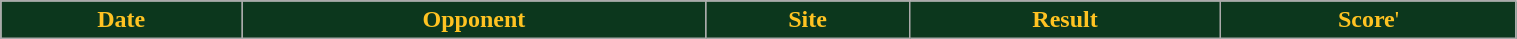<table class="wikitable" style="width:80%;">
<tr style="text-align:center; background:#0c371d; color:#ffc322;">
<td><strong>Date</strong></td>
<td><strong>Opponent</strong></td>
<td><strong>Site</strong></td>
<td><strong>Result</strong></td>
<td><strong>Score</strong>'</td>
</tr>
</table>
